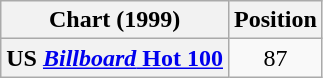<table class="wikitable sortable plainrowheaders" style="text-align:center">
<tr>
<th scope="col">Chart (1999)</th>
<th scope="col">Position</th>
</tr>
<tr>
<th scope="row">US <a href='#'><em>Billboard</em> Hot 100</a></th>
<td>87</td>
</tr>
</table>
